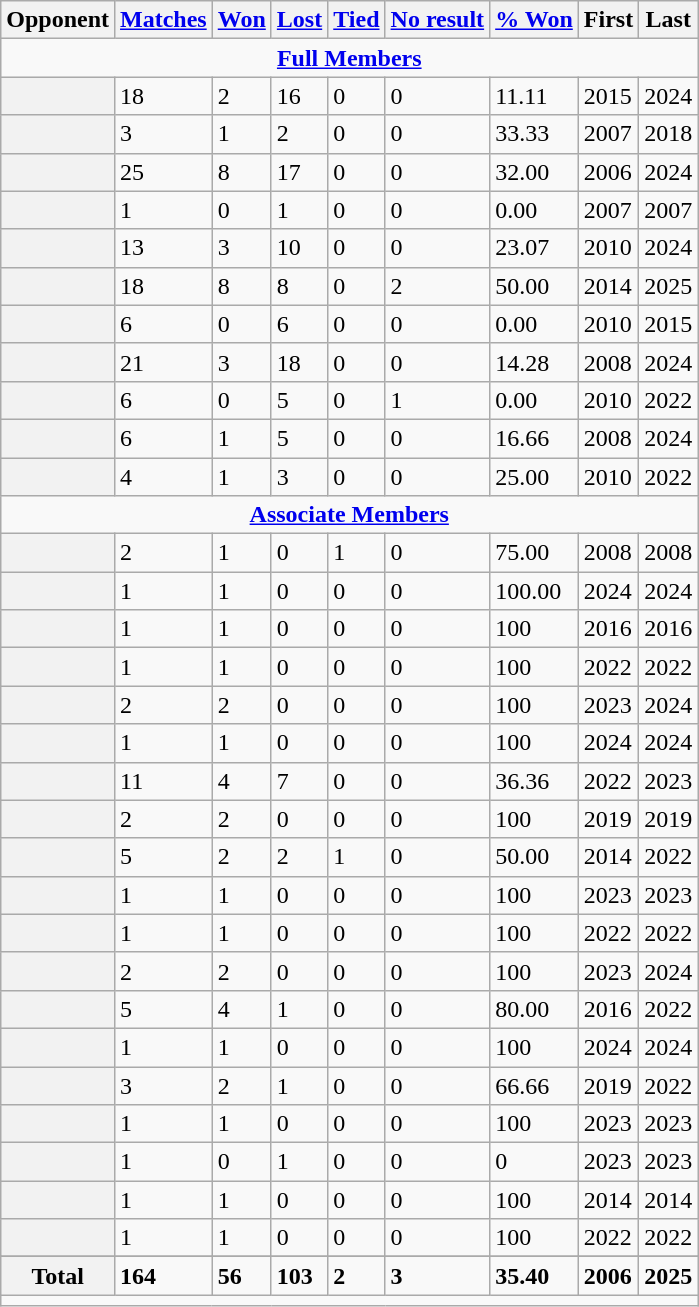<table class="wikitable plainrowheaders sortable">
<tr>
<th scope="col">Opponent</th>
<th scope="col"><a href='#'>Matches</a></th>
<th scope="col"><a href='#'>Won</a></th>
<th scope="col"><a href='#'>Lost</a></th>
<th scope="col"><a href='#'>Tied</a></th>
<th scope="col"><a href='#'>No result</a></th>
<th scope="col"><a href='#'>% Won</a></th>
<th scope="col">First</th>
<th scope="col">Last</th>
</tr>
<tr>
<td style="text-align: center;" colspan="9"><strong><a href='#'>Full Members</a></strong></td>
</tr>
<tr>
<th scope=row></th>
<td>18</td>
<td>2</td>
<td>16</td>
<td>0</td>
<td>0</td>
<td>11.11</td>
<td>2015</td>
<td>2024</td>
</tr>
<tr>
<th scope=row></th>
<td>3</td>
<td>1</td>
<td>2</td>
<td>0</td>
<td>0</td>
<td>33.33</td>
<td>2007</td>
<td>2018</td>
</tr>
<tr>
<th scope=row></th>
<td>25</td>
<td>8</td>
<td>17</td>
<td>0</td>
<td>0</td>
<td>32.00</td>
<td>2006</td>
<td>2024</td>
</tr>
<tr>
<th scope=row></th>
<td>1</td>
<td>0</td>
<td>1</td>
<td>0</td>
<td>0</td>
<td>0.00</td>
<td>2007</td>
<td>2007</td>
</tr>
<tr>
<th scope=row></th>
<td>13</td>
<td>3</td>
<td>10</td>
<td>0</td>
<td>0</td>
<td>23.07</td>
<td>2010</td>
<td>2024</td>
</tr>
<tr>
<th scope=row></th>
<td>18</td>
<td>8</td>
<td>8</td>
<td>0</td>
<td>2</td>
<td>50.00</td>
<td>2014</td>
<td>2025</td>
</tr>
<tr>
<th scope=row></th>
<td>6</td>
<td>0</td>
<td>6</td>
<td>0</td>
<td>0</td>
<td>0.00</td>
<td>2010</td>
<td>2015</td>
</tr>
<tr>
<th scope=row></th>
<td>21</td>
<td>3</td>
<td>18</td>
<td>0</td>
<td>0</td>
<td>14.28</td>
<td>2008</td>
<td>2024</td>
</tr>
<tr>
<th scope=row></th>
<td>6</td>
<td>0</td>
<td>5</td>
<td>0</td>
<td>1</td>
<td>0.00</td>
<td>2010</td>
<td>2022</td>
</tr>
<tr>
<th scope=row></th>
<td>6</td>
<td>1</td>
<td>5</td>
<td>0</td>
<td>0</td>
<td>16.66</td>
<td>2008</td>
<td>2024</td>
</tr>
<tr>
<th scope=row></th>
<td>4</td>
<td>1</td>
<td>3</td>
<td>0</td>
<td>0</td>
<td>25.00</td>
<td>2010</td>
<td>2022</td>
</tr>
<tr>
<td colspan="10" style="text-align: center;"><strong><a href='#'>Associate Members</a></strong></td>
</tr>
<tr>
<th scope=row></th>
<td>2</td>
<td>1</td>
<td>0</td>
<td>1</td>
<td>0</td>
<td>75.00</td>
<td>2008</td>
<td>2008</td>
</tr>
<tr>
<th scope=row></th>
<td>1</td>
<td>1</td>
<td>0</td>
<td>0</td>
<td>0</td>
<td>100.00</td>
<td>2024</td>
<td>2024</td>
</tr>
<tr>
<th scope=row></th>
<td>1</td>
<td>1</td>
<td>0</td>
<td>0</td>
<td>0</td>
<td>100</td>
<td>2016</td>
<td>2016</td>
</tr>
<tr>
<th scope=row></th>
<td>1</td>
<td>1</td>
<td>0</td>
<td>0</td>
<td>0</td>
<td>100</td>
<td>2022</td>
<td>2022</td>
</tr>
<tr>
<th scope=row></th>
<td>2</td>
<td>2</td>
<td>0</td>
<td>0</td>
<td>0</td>
<td>100</td>
<td>2023</td>
<td>2024</td>
</tr>
<tr>
<th scope=row></th>
<td>1</td>
<td>1</td>
<td>0</td>
<td>0</td>
<td>0</td>
<td>100</td>
<td>2024</td>
<td>2024</td>
</tr>
<tr>
<th scope=row></th>
<td>11</td>
<td>4</td>
<td>7</td>
<td>0</td>
<td>0</td>
<td>36.36</td>
<td>2022</td>
<td>2023</td>
</tr>
<tr>
<th scope=row></th>
<td>2</td>
<td>2</td>
<td>0</td>
<td>0</td>
<td>0</td>
<td>100</td>
<td>2019</td>
<td>2019</td>
</tr>
<tr>
<th scope=row></th>
<td>5</td>
<td>2</td>
<td>2</td>
<td>1</td>
<td>0</td>
<td>50.00</td>
<td>2014</td>
<td>2022</td>
</tr>
<tr>
<th scope=row></th>
<td>1</td>
<td>1</td>
<td>0</td>
<td>0</td>
<td>0</td>
<td>100</td>
<td>2023</td>
<td>2023</td>
</tr>
<tr>
<th scope=row></th>
<td>1</td>
<td>1</td>
<td>0</td>
<td>0</td>
<td>0</td>
<td>100</td>
<td>2022</td>
<td>2022</td>
</tr>
<tr>
<th scope=row></th>
<td>2</td>
<td>2</td>
<td>0</td>
<td>0</td>
<td>0</td>
<td>100</td>
<td>2023</td>
<td>2024</td>
</tr>
<tr>
<th scope=row></th>
<td>5</td>
<td>4</td>
<td>1</td>
<td>0</td>
<td>0</td>
<td>80.00</td>
<td>2016</td>
<td>2022</td>
</tr>
<tr>
<th scope=row></th>
<td>1</td>
<td>1</td>
<td>0</td>
<td>0</td>
<td>0</td>
<td>100</td>
<td>2024</td>
<td>2024</td>
</tr>
<tr>
<th scope=row></th>
<td>3</td>
<td>2</td>
<td>1</td>
<td>0</td>
<td>0</td>
<td>66.66</td>
<td>2019</td>
<td>2022</td>
</tr>
<tr>
<th scope=row></th>
<td>1</td>
<td>1</td>
<td>0</td>
<td>0</td>
<td>0</td>
<td>100</td>
<td>2023</td>
<td>2023</td>
</tr>
<tr>
<th scope=row></th>
<td>1</td>
<td>0</td>
<td>1</td>
<td>0</td>
<td>0</td>
<td>0</td>
<td>2023</td>
<td>2023</td>
</tr>
<tr>
<th scope=row></th>
<td>1</td>
<td>1</td>
<td>0</td>
<td>0</td>
<td>0</td>
<td>100</td>
<td>2014</td>
<td>2014</td>
</tr>
<tr>
<th scope=row></th>
<td>1</td>
<td>1</td>
<td>0</td>
<td>0</td>
<td>0</td>
<td>100</td>
<td>2022</td>
<td>2022</td>
</tr>
<tr>
</tr>
<tr class="sortbottom">
<th scope="row" style="text-align:center">Total</th>
<td><strong>164</strong></td>
<td><strong>56</strong></td>
<td><strong>103</strong></td>
<td><strong>2</strong></td>
<td><strong>3</strong></td>
<td><strong>35.40</strong></td>
<td><strong>2006</strong></td>
<td><strong>2025</strong></td>
</tr>
<tr>
<td colspan=10></td>
</tr>
</table>
